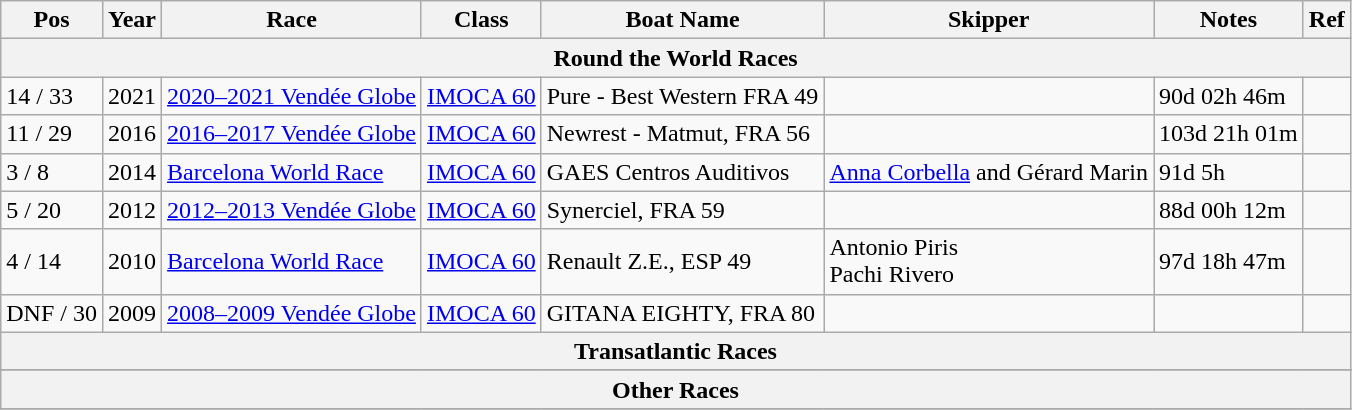<table class="wikitable sortable">
<tr>
<th>Pos</th>
<th>Year</th>
<th>Race</th>
<th>Class</th>
<th>Boat Name</th>
<th>Skipper</th>
<th>Notes</th>
<th>Ref</th>
</tr>
<tr>
<th colspan="8"><strong>Round the World Races</strong></th>
</tr>
<tr>
<td>14 / 33</td>
<td>2021</td>
<td><a href='#'>2020–2021 Vendée Globe</a></td>
<td><a href='#'>IMOCA 60</a></td>
<td>Pure - Best Western FRA 49</td>
<td></td>
<td>90d 02h 46m</td>
<td></td>
</tr>
<tr>
<td>11 / 29</td>
<td>2016</td>
<td><a href='#'>2016–2017 Vendée Globe</a></td>
<td><a href='#'>IMOCA 60</a></td>
<td>Newrest - Matmut, FRA 56</td>
<td></td>
<td>103d 21h 01m</td>
<td></td>
</tr>
<tr>
<td>3 / 8</td>
<td>2014</td>
<td><a href='#'>Barcelona World Race</a></td>
<td><a href='#'>IMOCA 60</a></td>
<td>GAES Centros Auditivos</td>
<td><a href='#'>Anna Corbella</a> and Gérard Marin</td>
<td>91d 5h</td>
<td></td>
</tr>
<tr>
<td>5 / 20</td>
<td>2012</td>
<td><a href='#'>2012–2013 Vendée Globe</a></td>
<td><a href='#'>IMOCA 60</a></td>
<td>Synerciel, FRA 59</td>
<td></td>
<td>88d 00h 12m</td>
<td></td>
</tr>
<tr>
<td>4 / 14</td>
<td>2010</td>
<td><a href='#'>Barcelona World Race</a></td>
<td><a href='#'>IMOCA 60</a></td>
<td>Renault Z.E., ESP 49</td>
<td>Antonio Piris<br>Pachi Rivero</td>
<td>97d 18h 47m</td>
<td></td>
</tr>
<tr>
<td>DNF / 30</td>
<td>2009</td>
<td><a href='#'>2008–2009 Vendée Globe</a></td>
<td><a href='#'>IMOCA 60</a></td>
<td>GITANA EIGHTY, FRA 80</td>
<td></td>
<td></td>
<td></td>
</tr>
<tr>
<th colspan="8"><strong>Transatlantic Races</strong></th>
</tr>
<tr>
</tr>
<tr>
<th colspan="8"><strong>Other Races</strong></th>
</tr>
<tr>
</tr>
</table>
